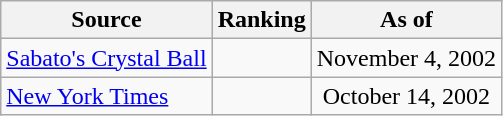<table class="wikitable" style="text-align:center">
<tr>
<th>Source</th>
<th>Ranking</th>
<th>As of</th>
</tr>
<tr>
<td align=left><a href='#'>Sabato's Crystal Ball</a></td>
<td></td>
<td>November 4, 2002</td>
</tr>
<tr>
<td align=left><a href='#'>New York Times</a></td>
<td></td>
<td>October 14, 2002</td>
</tr>
</table>
